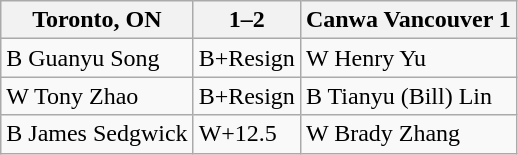<table class="wikitable">
<tr>
<th>Toronto, ON</th>
<th>1–2</th>
<th>Canwa Vancouver 1</th>
</tr>
<tr>
<td>B Guanyu Song</td>
<td>B+Resign</td>
<td>W Henry Yu</td>
</tr>
<tr>
<td>W Tony Zhao</td>
<td>B+Resign</td>
<td>B Tianyu (Bill) Lin</td>
</tr>
<tr>
<td>B James Sedgwick</td>
<td>W+12.5</td>
<td>W Brady Zhang</td>
</tr>
</table>
